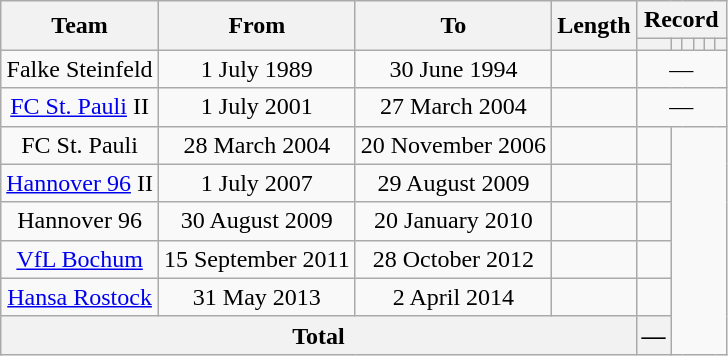<table class="wikitable" style="text-align: center">
<tr>
<th rowspan="2">Team</th>
<th rowspan="2">From</th>
<th rowspan="2">To</th>
<th rowspan="2">Length</th>
<th colspan="6">Record</th>
</tr>
<tr>
<th></th>
<th></th>
<th></th>
<th></th>
<th></th>
<th></th>
</tr>
<tr>
<td>Falke Steinfeld</td>
<td>1 July 1989</td>
<td>30 June 1994</td>
<td><br></td>
<td colspan="6">— </td>
</tr>
<tr>
<td><a href='#'>FC St. Pauli</a> II</td>
<td>1 July 2001</td>
<td>27 March 2004</td>
<td><br></td>
<td colspan="6">— </td>
</tr>
<tr>
<td>FC St. Pauli</td>
<td>28 March 2004</td>
<td>20 November 2006</td>
<td><br></td>
<td><br></td>
</tr>
<tr>
<td><a href='#'>Hannover 96</a> II</td>
<td>1 July 2007</td>
<td>29 August 2009</td>
<td><br></td>
<td><br></td>
</tr>
<tr>
<td>Hannover 96</td>
<td>30 August 2009</td>
<td>20 January 2010</td>
<td><br></td>
<td></td>
</tr>
<tr>
<td><a href='#'>VfL Bochum</a></td>
<td>15 September 2011</td>
<td>28 October 2012</td>
<td><br></td>
<td></td>
</tr>
<tr>
<td><a href='#'>Hansa Rostock</a></td>
<td>31 May 2013</td>
<td>2 April 2014</td>
<td><br></td>
<td></td>
</tr>
<tr>
<th colspan="4">Total<br></th>
<th>—</th>
</tr>
</table>
